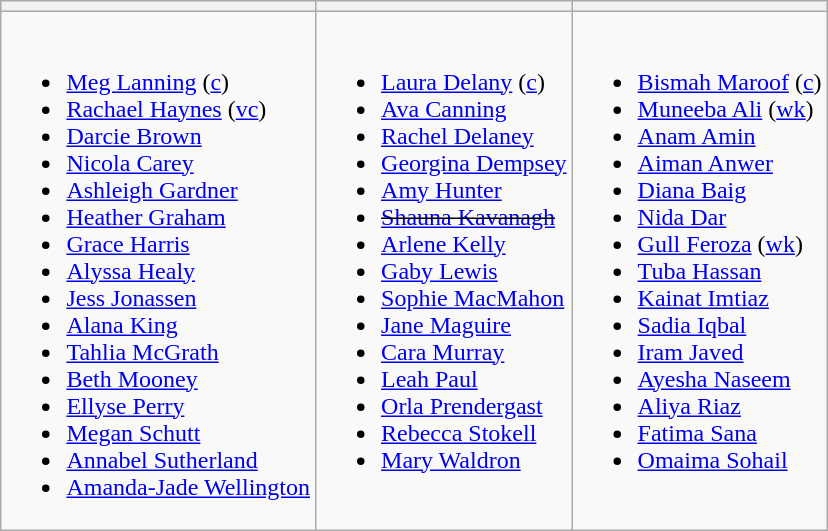<table class="wikitable" style="text-align:left; margin:auto">
<tr>
<th></th>
<th></th>
<th></th>
</tr>
<tr style="vertical-align:top">
<td><br><ul><li><a href='#'>Meg Lanning</a> (<a href='#'>c</a>)</li><li><a href='#'>Rachael Haynes</a> (<a href='#'>vc</a>)</li><li><a href='#'>Darcie Brown</a></li><li><a href='#'>Nicola Carey</a></li><li><a href='#'>Ashleigh Gardner</a></li><li><a href='#'>Heather Graham</a></li><li><a href='#'>Grace Harris</a></li><li><a href='#'>Alyssa Healy</a></li><li><a href='#'>Jess Jonassen</a></li><li><a href='#'>Alana King</a></li><li><a href='#'>Tahlia McGrath</a></li><li><a href='#'>Beth Mooney</a></li><li><a href='#'>Ellyse Perry</a></li><li><a href='#'>Megan Schutt</a></li><li><a href='#'>Annabel Sutherland</a></li><li><a href='#'>Amanda-Jade Wellington</a></li></ul></td>
<td><br><ul><li><a href='#'>Laura Delany</a> (<a href='#'>c</a>)</li><li><a href='#'>Ava Canning</a></li><li><a href='#'>Rachel Delaney</a></li><li><a href='#'>Georgina Dempsey</a></li><li><a href='#'>Amy Hunter</a></li><li><s><a href='#'>Shauna Kavanagh</a></s></li><li><a href='#'>Arlene Kelly</a></li><li><a href='#'>Gaby Lewis</a></li><li><a href='#'>Sophie MacMahon</a></li><li><a href='#'>Jane Maguire</a></li><li><a href='#'>Cara Murray</a></li><li><a href='#'>Leah Paul</a></li><li><a href='#'>Orla Prendergast</a></li><li><a href='#'>Rebecca Stokell</a></li><li><a href='#'>Mary Waldron</a></li></ul></td>
<td><br><ul><li><a href='#'>Bismah Maroof</a> (<a href='#'>c</a>)</li><li><a href='#'>Muneeba Ali</a> (<a href='#'>wk</a>)</li><li><a href='#'>Anam Amin</a></li><li><a href='#'>Aiman Anwer</a></li><li><a href='#'>Diana Baig</a></li><li><a href='#'>Nida Dar</a></li><li><a href='#'>Gull Feroza</a> (<a href='#'>wk</a>)</li><li><a href='#'>Tuba Hassan</a></li><li><a href='#'>Kainat Imtiaz</a></li><li><a href='#'>Sadia Iqbal</a></li><li><a href='#'>Iram Javed</a></li><li><a href='#'>Ayesha Naseem</a></li><li><a href='#'>Aliya Riaz</a></li><li><a href='#'>Fatima Sana</a></li><li><a href='#'>Omaima Sohail</a></li></ul></td>
</tr>
</table>
